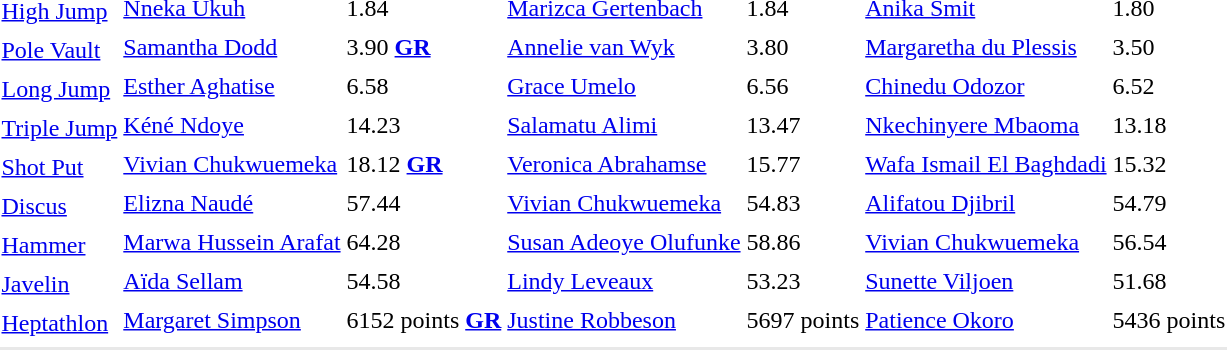<table>
<tr>
<td rowspan=2><a href='#'>High Jump</a><br></td>
<td><a href='#'>Nneka Ukuh</a> <br> </td>
<td>1.84</td>
<td><a href='#'>Marizca Gertenbach</a>  <br> </td>
<td>1.84</td>
<td><a href='#'>Anika Smit</a> <br></td>
<td>1.80</td>
</tr>
<tr>
<td colspan=6></td>
</tr>
<tr>
<td rowspan=2><a href='#'>Pole Vault</a><br></td>
<td><a href='#'>Samantha Dodd</a> <br> </td>
<td>3.90 <strong><a href='#'>GR</a></strong></td>
<td><a href='#'>Annelie van Wyk</a> <br> </td>
<td>3.80</td>
<td><a href='#'>Margaretha du Plessis</a> <br> </td>
<td>3.50</td>
</tr>
<tr>
<td colspan=6></td>
</tr>
<tr>
<td rowspan=2><a href='#'>Long Jump</a><br></td>
<td><a href='#'>Esther Aghatise</a> <br> </td>
<td>6.58</td>
<td><a href='#'>Grace Umelo</a> <br> </td>
<td>6.56</td>
<td><a href='#'>Chinedu Odozor</a> <br> </td>
<td>6.52</td>
</tr>
<tr>
<td colspan=6></td>
</tr>
<tr>
<td rowspan=2><a href='#'>Triple Jump</a><br></td>
<td><a href='#'>Kéné Ndoye</a> <br> </td>
<td>14.23</td>
<td><a href='#'>Salamatu Alimi</a> <br> </td>
<td>13.47</td>
<td><a href='#'>Nkechinyere Mbaoma</a>  <br> </td>
<td>13.18</td>
</tr>
<tr>
<td colspan=6></td>
</tr>
<tr>
<td rowspan=2><a href='#'>Shot Put</a><br></td>
<td><a href='#'>Vivian Chukwuemeka</a> <br> </td>
<td>18.12 <strong><a href='#'>GR</a></strong></td>
<td><a href='#'>Veronica Abrahamse</a> <br> </td>
<td>15.77</td>
<td><a href='#'>Wafa Ismail El Baghdadi</a> <br> </td>
<td>15.32</td>
</tr>
<tr>
<td colspan=6></td>
</tr>
<tr>
<td rowspan=2><a href='#'>Discus</a><br></td>
<td><a href='#'>Elizna Naudé</a> <br> </td>
<td>57.44</td>
<td><a href='#'>Vivian Chukwuemeka</a> <br> </td>
<td>54.83</td>
<td><a href='#'>Alifatou Djibril</a> <br> </td>
<td>54.79</td>
</tr>
<tr>
<td colspan=6></td>
</tr>
<tr>
<td rowspan=2><a href='#'>Hammer</a><br></td>
<td><a href='#'>Marwa Hussein Arafat</a> <br> </td>
<td>64.28</td>
<td><a href='#'>Susan Adeoye Olufunke</a> <br> </td>
<td>58.86</td>
<td><a href='#'>Vivian Chukwuemeka</a> <br> </td>
<td>56.54</td>
</tr>
<tr>
<td colspan=6></td>
</tr>
<tr>
<td rowspan=2><a href='#'>Javelin</a><br></td>
<td><a href='#'>Aïda Sellam</a> <br> </td>
<td>54.58</td>
<td><a href='#'>Lindy Leveaux</a> <br> </td>
<td>53.23</td>
<td><a href='#'>Sunette Viljoen</a> <br> </td>
<td>51.68</td>
</tr>
<tr>
<td colspan=6></td>
</tr>
<tr>
<td rowspan=2><a href='#'>Heptathlon</a><br></td>
<td><a href='#'>Margaret Simpson</a> <br> </td>
<td>6152 points  <strong><a href='#'>GR</a></strong></td>
<td><a href='#'>Justine Robbeson</a> <br> </td>
<td>5697 points</td>
<td><a href='#'>Patience Okoro</a>  <br> </td>
<td>5436 points</td>
</tr>
<tr>
<td colspan=6></td>
</tr>
<tr>
</tr>
<tr bgcolor= e8e8e8>
<td colspan=7></td>
</tr>
</table>
